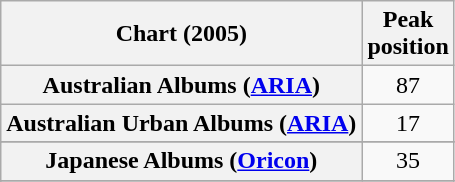<table class="wikitable sortable plainrowheaders">
<tr>
<th scope="col">Chart (2005)</th>
<th scope="col">Peak<br>position</th>
</tr>
<tr>
<th scope="row">Australian Albums (<a href='#'>ARIA</a>)</th>
<td align="center">87</td>
</tr>
<tr>
<th scope="row">Australian Urban Albums (<a href='#'>ARIA</a>)</th>
<td align="center">17</td>
</tr>
<tr>
</tr>
<tr>
</tr>
<tr>
</tr>
<tr>
</tr>
<tr>
</tr>
<tr>
</tr>
<tr>
</tr>
<tr>
<th scope="row">Japanese Albums (<a href='#'>Oricon</a>)</th>
<td align="center">35</td>
</tr>
<tr>
</tr>
<tr>
</tr>
<tr>
</tr>
<tr>
</tr>
<tr>
</tr>
<tr>
</tr>
<tr>
</tr>
</table>
